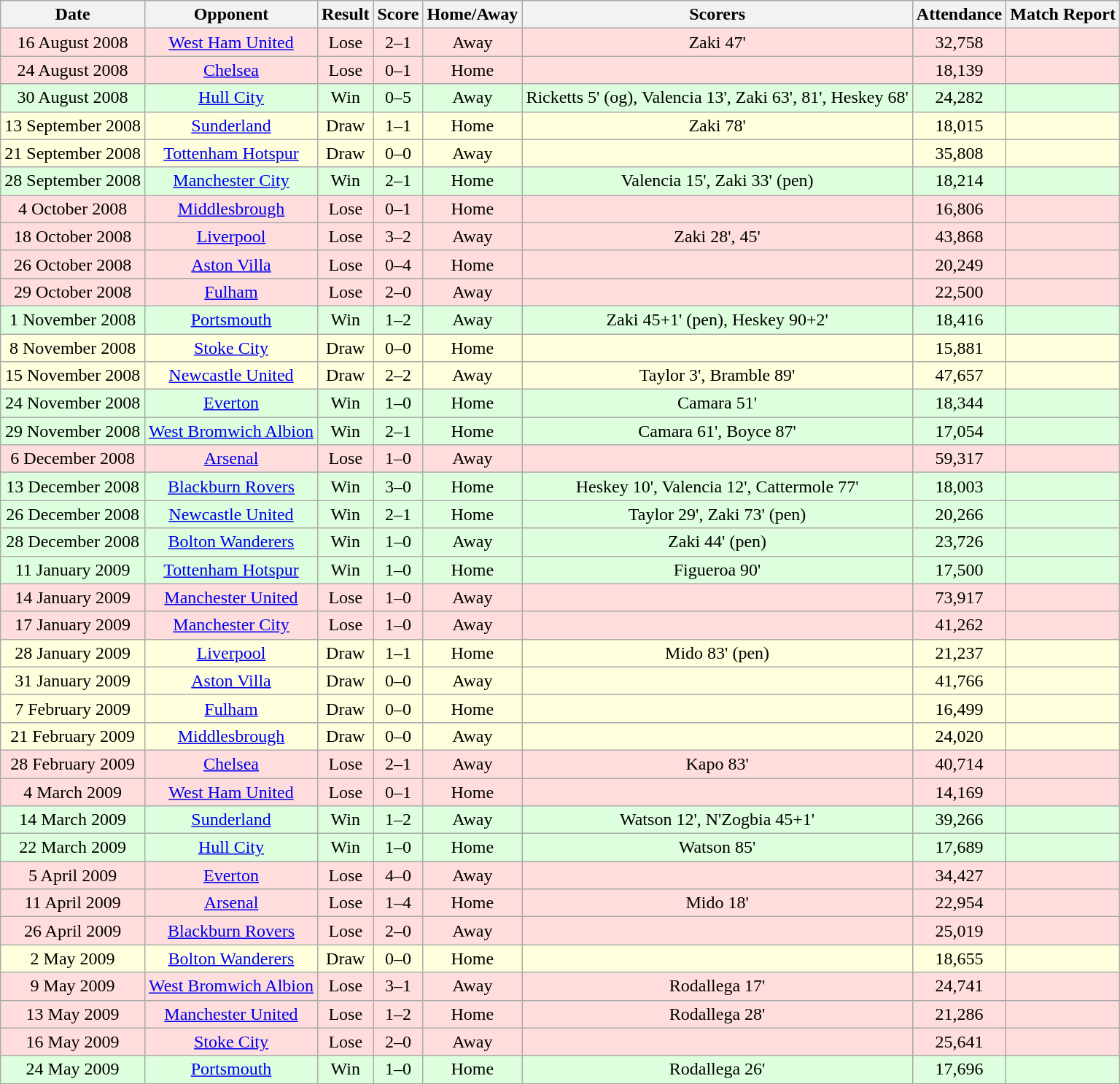<table class="wikitable" style="text-align:center">
<tr>
<th>Date</th>
<th>Opponent</th>
<th>Result</th>
<th>Score</th>
<th>Home/Away</th>
<th>Scorers</th>
<th>Attendance</th>
<th>Match Report</th>
</tr>
<tr bgcolor="#ffdddd">
<td>16 August 2008</td>
<td><a href='#'>West Ham United</a></td>
<td>Lose</td>
<td>2–1</td>
<td>Away</td>
<td>Zaki 47'</td>
<td>32,758</td>
<td></td>
</tr>
<tr bgcolor="#ffdddd">
<td>24 August 2008</td>
<td><a href='#'>Chelsea</a></td>
<td>Lose</td>
<td>0–1</td>
<td>Home</td>
<td></td>
<td>18,139</td>
<td></td>
</tr>
<tr bgcolor="#ddffdd">
<td>30 August 2008</td>
<td><a href='#'>Hull City</a></td>
<td>Win</td>
<td>0–5</td>
<td>Away</td>
<td>Ricketts 5' (og), Valencia 13', Zaki 63', 81', Heskey 68'</td>
<td>24,282</td>
<td></td>
</tr>
<tr bgcolor="#ffffdd">
<td>13 September 2008</td>
<td><a href='#'>Sunderland</a></td>
<td>Draw</td>
<td>1–1</td>
<td>Home</td>
<td>Zaki 78'</td>
<td>18,015</td>
<td></td>
</tr>
<tr bgcolor="#ffffdd">
<td>21 September 2008</td>
<td><a href='#'>Tottenham Hotspur</a></td>
<td>Draw</td>
<td>0–0</td>
<td>Away</td>
<td></td>
<td>35,808</td>
<td></td>
</tr>
<tr bgcolor="#ddffdd">
<td>28 September 2008</td>
<td><a href='#'>Manchester City</a></td>
<td>Win</td>
<td>2–1</td>
<td>Home</td>
<td>Valencia 15', Zaki 33' (pen)</td>
<td>18,214</td>
<td></td>
</tr>
<tr bgcolor="#ffdddd">
<td>4 October 2008</td>
<td><a href='#'>Middlesbrough</a></td>
<td>Lose</td>
<td>0–1</td>
<td>Home</td>
<td></td>
<td>16,806</td>
<td></td>
</tr>
<tr bgcolor="#ffdddd">
<td>18 October 2008</td>
<td><a href='#'>Liverpool</a></td>
<td>Lose</td>
<td>3–2</td>
<td>Away</td>
<td>Zaki 28', 45'</td>
<td>43,868</td>
<td></td>
</tr>
<tr bgcolor="#ffdddd">
<td>26 October 2008</td>
<td><a href='#'>Aston Villa</a></td>
<td>Lose</td>
<td>0–4</td>
<td>Home</td>
<td></td>
<td>20,249</td>
<td></td>
</tr>
<tr bgcolor="#ffdddd">
<td>29 October 2008</td>
<td><a href='#'>Fulham</a></td>
<td>Lose</td>
<td>2–0</td>
<td>Away</td>
<td></td>
<td>22,500</td>
<td></td>
</tr>
<tr bgcolor="#ddffdd">
<td>1 November 2008</td>
<td><a href='#'>Portsmouth</a></td>
<td>Win</td>
<td>1–2</td>
<td>Away</td>
<td>Zaki 45+1' (pen), Heskey 90+2'</td>
<td>18,416</td>
<td></td>
</tr>
<tr bgcolor="#ffffdd">
<td>8 November 2008</td>
<td><a href='#'>Stoke City</a></td>
<td>Draw</td>
<td>0–0</td>
<td>Home</td>
<td></td>
<td>15,881</td>
<td></td>
</tr>
<tr bgcolor="#ffffdd">
<td>15 November 2008</td>
<td><a href='#'>Newcastle United</a></td>
<td>Draw</td>
<td>2–2</td>
<td>Away</td>
<td>Taylor 3', Bramble 89'</td>
<td>47,657</td>
<td></td>
</tr>
<tr bgcolor="#ddffdd">
<td>24 November 2008</td>
<td><a href='#'>Everton</a></td>
<td>Win</td>
<td>1–0</td>
<td>Home</td>
<td>Camara 51'</td>
<td>18,344</td>
<td></td>
</tr>
<tr bgcolor="#ddffdd">
<td>29 November 2008</td>
<td><a href='#'>West Bromwich Albion</a></td>
<td>Win</td>
<td>2–1</td>
<td>Home</td>
<td>Camara 61', Boyce 87'</td>
<td>17,054</td>
<td></td>
</tr>
<tr bgcolor="#ffdddd">
<td>6 December 2008</td>
<td><a href='#'>Arsenal</a></td>
<td>Lose</td>
<td>1–0</td>
<td>Away</td>
<td></td>
<td>59,317</td>
<td></td>
</tr>
<tr bgcolor="#ddffdd">
<td>13 December 2008</td>
<td><a href='#'>Blackburn Rovers</a></td>
<td>Win</td>
<td>3–0</td>
<td>Home</td>
<td>Heskey 10', Valencia 12', Cattermole 77'</td>
<td>18,003</td>
<td></td>
</tr>
<tr bgcolor="#ddffdd">
<td>26 December 2008</td>
<td><a href='#'>Newcastle United</a></td>
<td>Win</td>
<td>2–1</td>
<td>Home</td>
<td>Taylor 29', Zaki 73' (pen)</td>
<td>20,266</td>
<td></td>
</tr>
<tr bgcolor="#ddffdd">
<td>28 December 2008</td>
<td><a href='#'>Bolton Wanderers</a></td>
<td>Win</td>
<td>1–0</td>
<td>Away</td>
<td>Zaki 44' (pen)</td>
<td>23,726</td>
<td></td>
</tr>
<tr bgcolor="#ddffdd">
<td>11 January 2009</td>
<td><a href='#'>Tottenham Hotspur</a></td>
<td>Win</td>
<td>1–0</td>
<td>Home</td>
<td>Figueroa 90'</td>
<td>17,500</td>
<td></td>
</tr>
<tr bgcolor="#ffdddd">
<td>14 January 2009</td>
<td><a href='#'>Manchester United</a></td>
<td>Lose</td>
<td>1–0</td>
<td>Away</td>
<td></td>
<td>73,917</td>
<td></td>
</tr>
<tr bgcolor="#ffdddd">
<td>17 January 2009</td>
<td><a href='#'>Manchester City</a></td>
<td>Lose</td>
<td>1–0</td>
<td>Away</td>
<td></td>
<td>41,262</td>
<td></td>
</tr>
<tr bgcolor="#ffffdd">
<td>28 January 2009</td>
<td><a href='#'>Liverpool</a></td>
<td>Draw</td>
<td>1–1</td>
<td>Home</td>
<td>Mido 83' (pen)</td>
<td>21,237</td>
<td></td>
</tr>
<tr bgcolor="#ffffdd">
<td>31 January 2009</td>
<td><a href='#'>Aston Villa</a></td>
<td>Draw</td>
<td>0–0</td>
<td>Away</td>
<td></td>
<td>41,766</td>
<td></td>
</tr>
<tr bgcolor="#ffffdd">
<td>7 February 2009</td>
<td><a href='#'>Fulham</a></td>
<td>Draw</td>
<td>0–0</td>
<td>Home</td>
<td></td>
<td>16,499</td>
<td></td>
</tr>
<tr bgcolor="#ffffdd">
<td>21 February 2009</td>
<td><a href='#'>Middlesbrough</a></td>
<td>Draw</td>
<td>0–0</td>
<td>Away</td>
<td></td>
<td>24,020</td>
<td></td>
</tr>
<tr bgcolor="#ffdddd">
<td>28 February 2009</td>
<td><a href='#'>Chelsea</a></td>
<td>Lose</td>
<td>2–1</td>
<td>Away</td>
<td>Kapo 83'</td>
<td>40,714</td>
<td></td>
</tr>
<tr bgcolor="#ffdddd">
<td>4 March 2009</td>
<td><a href='#'>West Ham United</a></td>
<td>Lose</td>
<td>0–1</td>
<td>Home</td>
<td></td>
<td>14,169</td>
<td></td>
</tr>
<tr bgcolor="#ddffdd">
<td>14 March 2009</td>
<td><a href='#'>Sunderland</a></td>
<td>Win</td>
<td>1–2</td>
<td>Away</td>
<td>Watson 12', N'Zogbia 45+1'</td>
<td>39,266</td>
<td></td>
</tr>
<tr bgcolor="#ddffdd">
<td>22 March 2009</td>
<td><a href='#'>Hull City</a></td>
<td>Win</td>
<td>1–0</td>
<td>Home</td>
<td>Watson 85'</td>
<td>17,689</td>
<td></td>
</tr>
<tr bgcolor="#ffdddd">
<td>5 April 2009</td>
<td><a href='#'>Everton</a></td>
<td>Lose</td>
<td>4–0</td>
<td>Away</td>
<td></td>
<td>34,427</td>
<td></td>
</tr>
<tr bgcolor="#ffdddd">
<td>11 April 2009</td>
<td><a href='#'>Arsenal</a></td>
<td>Lose</td>
<td>1–4</td>
<td>Home</td>
<td>Mido 18'</td>
<td>22,954</td>
<td></td>
</tr>
<tr bgcolor="#ffdddd">
<td>26 April 2009</td>
<td><a href='#'>Blackburn Rovers</a></td>
<td>Lose</td>
<td>2–0</td>
<td>Away</td>
<td></td>
<td>25,019</td>
<td></td>
</tr>
<tr bgcolor="#ffffdd">
<td>2 May 2009</td>
<td><a href='#'>Bolton Wanderers</a></td>
<td>Draw</td>
<td>0–0</td>
<td>Home</td>
<td></td>
<td>18,655</td>
<td></td>
</tr>
<tr bgcolor="#ffdddd">
<td>9 May 2009</td>
<td><a href='#'>West Bromwich Albion</a></td>
<td>Lose</td>
<td>3–1</td>
<td>Away</td>
<td>Rodallega 17'</td>
<td>24,741</td>
<td></td>
</tr>
<tr bgcolor="#ffdddd">
<td>13 May 2009</td>
<td><a href='#'>Manchester United</a></td>
<td>Lose</td>
<td>1–2</td>
<td>Home</td>
<td>Rodallega 28'</td>
<td>21,286</td>
<td></td>
</tr>
<tr bgcolor="#ffdddd">
<td>16 May 2009</td>
<td><a href='#'>Stoke City</a></td>
<td>Lose</td>
<td>2–0</td>
<td>Away</td>
<td></td>
<td>25,641</td>
<td></td>
</tr>
<tr bgcolor="#ddffdd">
<td>24 May 2009</td>
<td><a href='#'>Portsmouth</a></td>
<td>Win</td>
<td>1–0</td>
<td>Home</td>
<td>Rodallega 26'</td>
<td>17,696</td>
<td></td>
</tr>
</table>
